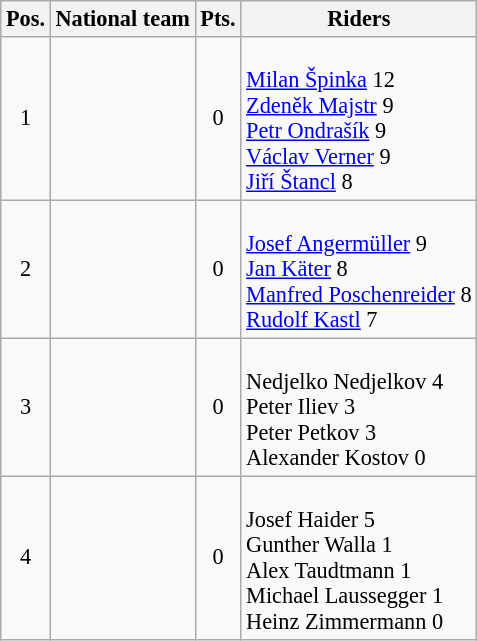<table class=wikitable style="font-size:93%;">
<tr>
<th>Pos.</th>
<th>National team</th>
<th>Pts.</th>
<th>Riders</th>
</tr>
<tr align=center >
<td>1</td>
<td align=left></td>
<td>0</td>
<td align=left><br><a href='#'>Milan Špinka</a> 12<br>
<a href='#'>Zdeněk Majstr</a> 9<br>
<a href='#'>Petr Ondrašík</a> 9<br>
<a href='#'>Václav Verner</a> 9<br>
<a href='#'>Jiří Štancl</a> 8</td>
</tr>
<tr align=center >
<td>2</td>
<td align=left></td>
<td>0</td>
<td align=left><br><a href='#'>Josef Angermüller</a> 9<br>
<a href='#'>Jan Käter</a> 8<br>
<a href='#'>Manfred Poschenreider</a> 8<br>
<a href='#'>Rudolf Kastl</a> 7</td>
</tr>
<tr align=center>
<td>3</td>
<td align=left></td>
<td>0</td>
<td align=left><br>Nedjelko Nedjelkov 4<br>
Peter Iliev 3<br>
Peter Petkov 3<br>
Alexander Kostov 0</td>
</tr>
<tr align=center>
<td>4</td>
<td align=left></td>
<td>0</td>
<td align=left><br>Josef Haider 5<br>
Gunther Walla 1<br>
Alex Taudtmann 1<br>
Michael Laussegger 1<br>
Heinz Zimmermann 0</td>
</tr>
</table>
